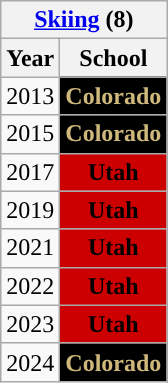<table class="wikitable">
<tr>
<th colspan=2><a href='#'>Skiing</a> (8)</th>
</tr>
<tr>
<th>Year</th>
<th>School</th>
</tr>
<tr>
<td>2013</td>
<th style="background:#000000; color:#CFB87C;">Colorado</th>
</tr>
<tr>
<td>2015</td>
<th style="background:#000000; color:#CFB87C;">Colorado</th>
</tr>
<tr>
<td>2017</td>
<th style="background:#CC0000; color:#000000;">Utah</th>
</tr>
<tr>
<td>2019</td>
<th style="background:#CC0000; color:#000000;">Utah</th>
</tr>
<tr>
<td>2021</td>
<th style="background:#CC0000; color:#000000;">Utah</th>
</tr>
<tr>
<td>2022</td>
<th style="background:#CC0000; color:#000000;">Utah</th>
</tr>
<tr>
<td>2023</td>
<th style="background:#CC0000; color:#000000;">Utah</th>
</tr>
<tr>
<td>2024</td>
<th style="background:#000000; color:#CFB87C;">Colorado</th>
</tr>
</table>
